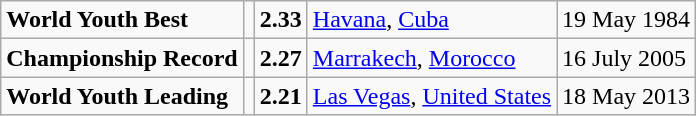<table class="wikitable">
<tr>
<td><strong>World Youth Best</strong></td>
<td></td>
<td><strong>2.33</strong></td>
<td><a href='#'>Havana</a>, <a href='#'>Cuba</a></td>
<td>19 May 1984</td>
</tr>
<tr>
<td><strong>Championship Record</strong></td>
<td></td>
<td><strong>2.27</strong></td>
<td><a href='#'>Marrakech</a>, <a href='#'>Morocco</a></td>
<td>16 July 2005</td>
</tr>
<tr>
<td><strong>World Youth Leading</strong></td>
<td></td>
<td><strong>2.21</strong></td>
<td><a href='#'>Las Vegas</a>, <a href='#'>United States</a></td>
<td>18 May 2013</td>
</tr>
</table>
